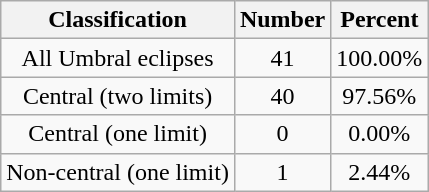<table class="wikitable sortable">
<tr align=center>
<th>Classification</th>
<th>Number</th>
<th>Percent</th>
</tr>
<tr align=center>
<td>All Umbral eclipses</td>
<td>41</td>
<td>100.00%</td>
</tr>
<tr align=center>
<td>Central (two limits)</td>
<td>40</td>
<td>97.56%</td>
</tr>
<tr align=center>
<td>Central (one limit)</td>
<td>0</td>
<td>0.00%</td>
</tr>
<tr align=center>
<td>Non-central (one limit)</td>
<td>1</td>
<td>2.44%</td>
</tr>
</table>
